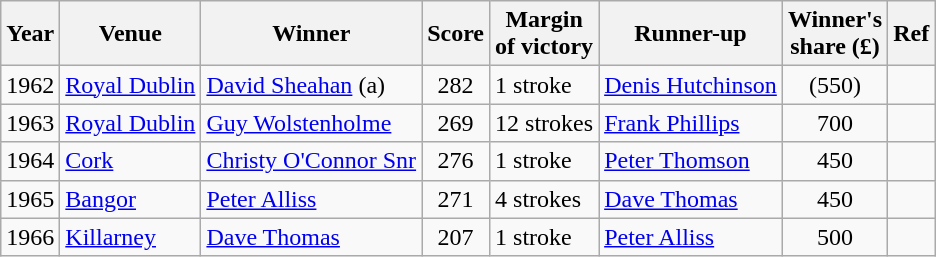<table class="wikitable">
<tr>
<th>Year</th>
<th>Venue</th>
<th>Winner</th>
<th>Score</th>
<th>Margin<br>of victory</th>
<th>Runner-up</th>
<th>Winner's<br>share (£)</th>
<th>Ref</th>
</tr>
<tr>
<td>1962</td>
<td><a href='#'>Royal Dublin</a></td>
<td> <a href='#'>David Sheahan</a> (a)</td>
<td align=center>282</td>
<td>1 stroke</td>
<td> <a href='#'>Denis Hutchinson</a></td>
<td align=center>(550)</td>
<td></td>
</tr>
<tr>
<td>1963</td>
<td><a href='#'>Royal Dublin</a></td>
<td> <a href='#'>Guy Wolstenholme</a></td>
<td align=center>269</td>
<td>12 strokes</td>
<td> <a href='#'>Frank Phillips</a></td>
<td align=center>700</td>
<td></td>
</tr>
<tr>
<td>1964</td>
<td><a href='#'>Cork</a></td>
<td> <a href='#'>Christy O'Connor Snr</a></td>
<td align=center>276</td>
<td>1 stroke</td>
<td> <a href='#'>Peter Thomson</a></td>
<td align=center>450</td>
<td></td>
</tr>
<tr>
<td>1965</td>
<td><a href='#'>Bangor</a></td>
<td> <a href='#'>Peter Alliss</a></td>
<td align=center>271</td>
<td>4 strokes</td>
<td> <a href='#'>Dave Thomas</a></td>
<td align=center>450</td>
<td></td>
</tr>
<tr>
<td>1966</td>
<td><a href='#'>Killarney</a></td>
<td> <a href='#'>Dave Thomas</a></td>
<td align=center>207</td>
<td>1 stroke</td>
<td> <a href='#'>Peter Alliss</a></td>
<td align=center>500</td>
<td></td>
</tr>
</table>
